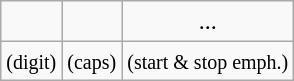<table class="wikitable" style="line-height: 1.2">
<tr align=center>
<td></td>
<td></td>
<td>...</td>
</tr>
<tr align=center>
<td><small>(digit)</small></td>
<td><small>(caps)</small></td>
<td><small>(start & stop emph.)</small></td>
</tr>
</table>
